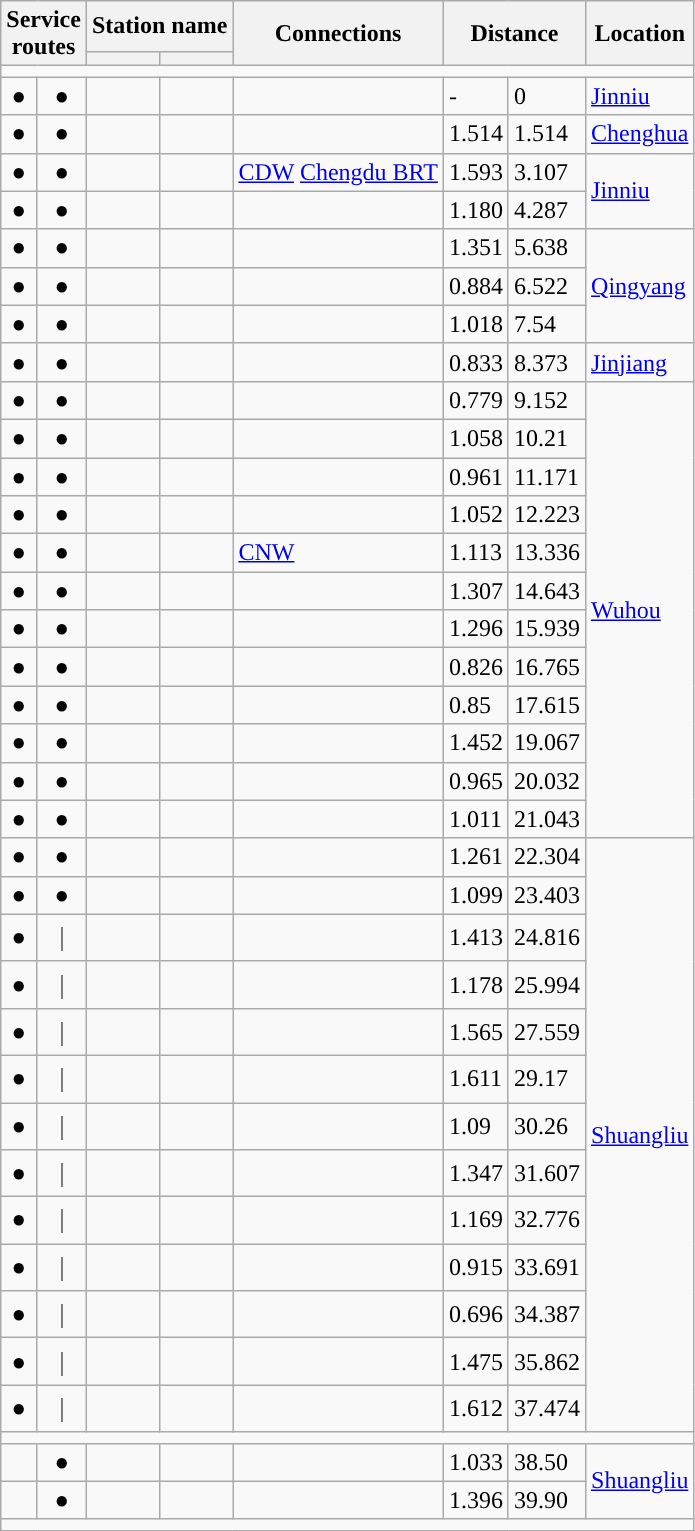<table class="wikitable">
<tr>
<th rowspan="2" colspan="2">Service<br>routes</th>
<th colspan="2">Station name</th>
<th rowspan="2">Connections</th>
<th colspan="2" rowspan="2">Distance<br></th>
<th rowspan="2">Location</th>
</tr>
<tr>
<th></th>
<th></th>
</tr>
<tr style="background:#">
<td colspan = "8"></td>
</tr>
<tr>
<td align="center">●</td>
<td align="center">●</td>
<td></td>
<td></td>
<td></td>
<td>-</td>
<td>0</td>
<td rowspan="1"><a href='#'>Jinniu</a></td>
</tr>
<tr>
<td align="center">●</td>
<td align="center">●</td>
<td></td>
<td></td>
<td></td>
<td>1.514</td>
<td>1.514</td>
<td rowspan="1"><a href='#'>Chenghua</a></td>
</tr>
<tr>
<td align="center">●</td>
<td align="center">●</td>
<td></td>
<td></td>
<td>   <a href='#'>CDW</a>  <a href='#'>Chengdu BRT</a></td>
<td>1.593</td>
<td>3.107</td>
<td rowspan="2"><a href='#'>Jinniu</a></td>
</tr>
<tr>
<td align="center">●</td>
<td align="center">●</td>
<td></td>
<td></td>
<td></td>
<td>1.180</td>
<td>4.287</td>
</tr>
<tr>
<td align="center">●</td>
<td align="center">●</td>
<td></td>
<td></td>
<td></td>
<td>1.351</td>
<td>5.638</td>
<td rowspan="3"><a href='#'>Qingyang</a></td>
</tr>
<tr>
<td align="center">●</td>
<td align="center">●</td>
<td></td>
<td></td>
<td></td>
<td>0.884</td>
<td>6.522</td>
</tr>
<tr>
<td align="center">●</td>
<td align="center">●</td>
<td></td>
<td></td>
<td></td>
<td>1.018</td>
<td>7.54</td>
</tr>
<tr>
<td align="center">●</td>
<td align="center">●</td>
<td></td>
<td></td>
<td></td>
<td>0.833</td>
<td>8.373</td>
<td rowspan="1"><a href='#'>Jinjiang</a></td>
</tr>
<tr>
<td align="center">●</td>
<td align="center">●</td>
<td></td>
<td></td>
<td></td>
<td>0.779</td>
<td>9.152</td>
<td rowspan="12"><a href='#'>Wuhou</a></td>
</tr>
<tr>
<td align="center">●</td>
<td align="center">●</td>
<td></td>
<td></td>
<td></td>
<td>1.058</td>
<td>10.21</td>
</tr>
<tr>
<td align="center">●</td>
<td align="center">●</td>
<td></td>
<td></td>
<td></td>
<td>0.961</td>
<td>11.171</td>
</tr>
<tr>
<td align="center">●</td>
<td align="center">●</td>
<td></td>
<td></td>
<td></td>
<td>1.052</td>
<td>12.223</td>
</tr>
<tr>
<td align="center">●</td>
<td align="center">●</td>
<td></td>
<td></td>
<td>   <a href='#'>CNW</a></td>
<td>1.113</td>
<td>13.336</td>
</tr>
<tr>
<td align="center">●</td>
<td align="center">●</td>
<td></td>
<td></td>
<td></td>
<td>1.307</td>
<td>14.643</td>
</tr>
<tr>
<td align="center">●</td>
<td align="center">●</td>
<td></td>
<td></td>
<td></td>
<td>1.296</td>
<td>15.939</td>
</tr>
<tr>
<td align="center">●</td>
<td align="center">●</td>
<td></td>
<td></td>
<td> </td>
<td>0.826</td>
<td>16.765</td>
</tr>
<tr>
<td align="center">●</td>
<td align="center">●</td>
<td></td>
<td></td>
<td></td>
<td>0.85</td>
<td>17.615</td>
</tr>
<tr>
<td align="center">●</td>
<td align="center">●</td>
<td></td>
<td></td>
<td></td>
<td>1.452</td>
<td>19.067</td>
</tr>
<tr>
<td align="center">●</td>
<td align="center">●</td>
<td></td>
<td></td>
<td></td>
<td>0.965</td>
<td>20.032</td>
</tr>
<tr>
<td align="center">●</td>
<td align="center">●</td>
<td></td>
<td></td>
<td></td>
<td>1.011</td>
<td>21.043</td>
</tr>
<tr>
<td align="center">●</td>
<td align="center">●</td>
<td></td>
<td></td>
<td></td>
<td>1.261</td>
<td>22.304</td>
<td rowspan="13"><a href='#'>Shuangliu</a></td>
</tr>
<tr>
<td align="center">●</td>
<td align="center">●</td>
<td></td>
<td></td>
<td></td>
<td>1.099</td>
<td>23.403</td>
</tr>
<tr>
<td align="center">●</td>
<td align="center">｜</td>
<td></td>
<td></td>
<td></td>
<td>1.413</td>
<td>24.816</td>
</tr>
<tr>
<td align="center">●</td>
<td align="center">｜</td>
<td></td>
<td></td>
<td></td>
<td>1.178</td>
<td>25.994</td>
</tr>
<tr>
<td align="center">●</td>
<td align="center">｜</td>
<td></td>
<td></td>
<td></td>
<td>1.565</td>
<td>27.559</td>
</tr>
<tr>
<td align="center">●</td>
<td align="center">｜</td>
<td></td>
<td></td>
<td></td>
<td>1.611</td>
<td>29.17</td>
</tr>
<tr>
<td align="center">●</td>
<td align="center">｜</td>
<td></td>
<td></td>
<td></td>
<td>1.09</td>
<td>30.26</td>
</tr>
<tr>
<td align="center">●</td>
<td align="center">｜</td>
<td></td>
<td></td>
<td></td>
<td>1.347</td>
<td>31.607</td>
</tr>
<tr>
<td align="center">●</td>
<td align="center">｜</td>
<td></td>
<td></td>
<td></td>
<td>1.169</td>
<td>32.776</td>
</tr>
<tr>
<td align="center">●</td>
<td align="center">｜</td>
<td></td>
<td></td>
<td> </td>
<td>0.915</td>
<td>33.691</td>
</tr>
<tr>
<td align="center">●</td>
<td align="center">｜</td>
<td></td>
<td></td>
<td></td>
<td>0.696</td>
<td>34.387</td>
</tr>
<tr>
<td align="center">●</td>
<td align="center">｜</td>
<td></td>
<td></td>
<td></td>
<td>1.475</td>
<td>35.862</td>
</tr>
<tr>
<td align="center">●</td>
<td align="center">｜</td>
<td></td>
<td></td>
<td></td>
<td>1.612</td>
<td>37.474</td>
</tr>
<tr style="background:#">
<td colspan = "8"></td>
</tr>
<tr>
<td align="center"></td>
<td align="center">●</td>
<td></td>
<td></td>
<td></td>
<td>1.033</td>
<td>38.50</td>
<td rowspan="2"><a href='#'>Shuangliu</a></td>
</tr>
<tr>
<td align="center"></td>
<td align="center">●</td>
<td></td>
<td></td>
<td></td>
<td>1.396</td>
<td>39.90</td>
</tr>
<tr style="background:#">
<td colspan = "8"></td>
</tr>
</table>
